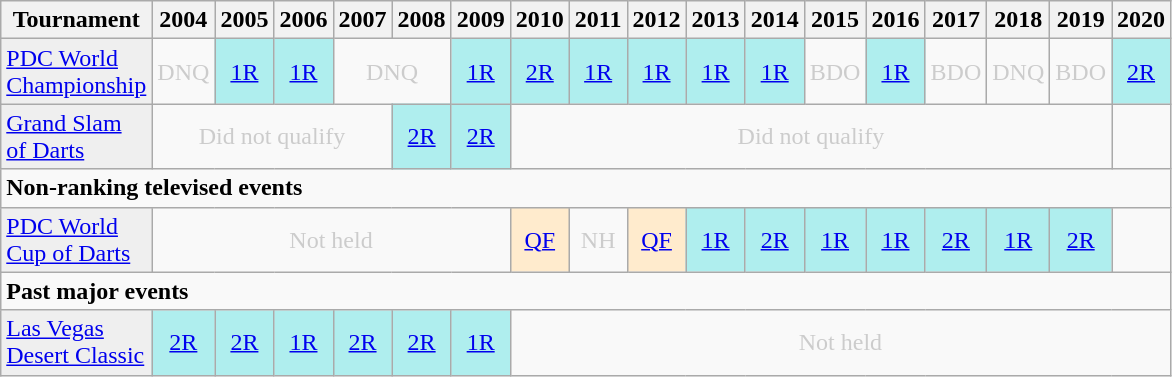<table class="wikitable" style="width:60%; margin:0">
<tr>
<th>Tournament</th>
<th>2004</th>
<th>2005</th>
<th>2006</th>
<th>2007</th>
<th>2008</th>
<th>2009</th>
<th>2010</th>
<th>2011</th>
<th>2012</th>
<th>2013</th>
<th>2014</th>
<th>2015</th>
<th>2016</th>
<th>2017</th>
<th>2018</th>
<th>2019</th>
<th>2020</th>
</tr>
<tr>
<td style="background:#efefef;"><a href='#'>PDC World Championship</a></td>
<td style="text-align:center; color:#ccc;">DNQ</td>
<td style="text-align:center; background:#afeeee;"><a href='#'>1R</a></td>
<td style="text-align:center; background:#afeeee;"><a href='#'>1R</a></td>
<td colspan="2" style="text-align:center; color:#ccc;">DNQ</td>
<td style="text-align:center; background:#afeeee;"><a href='#'>1R</a></td>
<td style="text-align:center; background:#afeeee;"><a href='#'>2R</a></td>
<td style="text-align:center; background:#afeeee;"><a href='#'>1R</a></td>
<td style="text-align:center; background:#afeeee;"><a href='#'>1R</a></td>
<td style="text-align:center; background:#afeeee;"><a href='#'>1R</a></td>
<td style="text-align:center; background:#afeeee;"><a href='#'>1R</a></td>
<td style="text-align:center; color:#ccc;">BDO</td>
<td style="text-align:center; background:#afeeee;"><a href='#'>1R</a></td>
<td style="text-align:center; color:#ccc;">BDO</td>
<td style="text-align:center; color:#ccc;">DNQ</td>
<td style="text-align:center; color:#ccc;">BDO</td>
<td style="text-align:center; background:#afeeee;"><a href='#'>2R</a></td>
</tr>
<tr>
<td style="background:#efefef;"><a href='#'>Grand Slam of Darts</a></td>
<td colspan="4" style="text-align:center; color:#ccc;">Did not qualify</td>
<td style="text-align:center; background:#afeeee;"><a href='#'>2R</a></td>
<td style="text-align:center; background:#afeeee;"><a href='#'>2R</a></td>
<td colspan="10" style="text-align:center; color:#ccc;">Did not qualify</td>
<td></td>
</tr>
<tr>
<td colspan="18" align="left"><strong>Non-ranking televised events</strong></td>
</tr>
<tr>
<td style="background:#efefef;"><a href='#'>PDC World Cup of Darts</a></td>
<td colspan="6" style="text-align:center; color:#ccc;">Not held</td>
<td style="text-align:center; background:#ffebcd;"><a href='#'>QF</a></td>
<td colspan="1" style="text-align:center; color:#ccc;">NH</td>
<td style="text-align:center; background:#ffebcd;"><a href='#'>QF</a></td>
<td style="text-align:center; background:#afeeee;"><a href='#'>1R</a></td>
<td style="text-align:center; background:#afeeee;"><a href='#'>2R</a></td>
<td style="text-align:center; background:#afeeee;"><a href='#'>1R</a></td>
<td style="text-align:center; background:#afeeee;"><a href='#'>1R</a></td>
<td style="text-align:center; background:#afeeee;"><a href='#'>2R</a></td>
<td style="text-align:center; background:#afeeee;"><a href='#'>1R</a></td>
<td style="text-align:center; background:#afeeee;"><a href='#'>2R</a></td>
<td></td>
</tr>
<tr>
<td colspan="18" align="left"><strong>Past major events</strong></td>
</tr>
<tr>
<td style="background:#efefef;"><a href='#'>Las Vegas Desert Classic</a></td>
<td style="text-align:center; background:#afeeee;"><a href='#'>2R</a></td>
<td style="text-align:center; background:#afeeee;"><a href='#'>2R</a></td>
<td style="text-align:center; background:#afeeee;"><a href='#'>1R</a></td>
<td style="text-align:center; background:#afeeee;"><a href='#'>2R</a></td>
<td style="text-align:center; background:#afeeee;"><a href='#'>2R</a></td>
<td style="text-align:center; background:#afeeee;"><a href='#'>1R</a></td>
<td colspan="11" style="text-align:center; color:#ccc;">Not held</td>
</tr>
</table>
